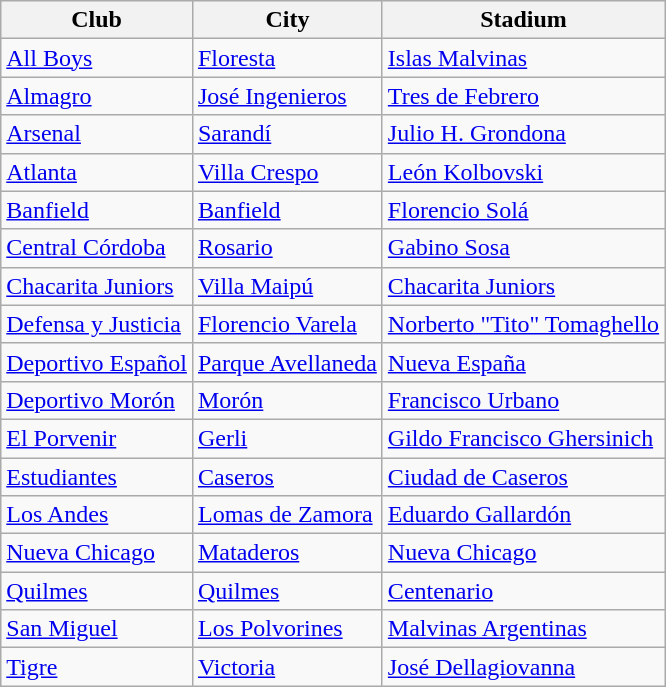<table class="wikitable sortable">
<tr>
<th>Club</th>
<th>City</th>
<th>Stadium</th>
</tr>
<tr>
<td><a href='#'>All Boys</a></td>
<td><a href='#'>Floresta</a></td>
<td><a href='#'>Islas Malvinas</a></td>
</tr>
<tr>
<td><a href='#'>Almagro</a></td>
<td><a href='#'>José Ingenieros</a></td>
<td><a href='#'>Tres de Febrero</a></td>
</tr>
<tr>
<td><a href='#'>Arsenal</a></td>
<td><a href='#'>Sarandí</a></td>
<td><a href='#'>Julio H. Grondona</a></td>
</tr>
<tr>
<td><a href='#'>Atlanta</a></td>
<td><a href='#'>Villa Crespo</a></td>
<td><a href='#'>León Kolbovski</a></td>
</tr>
<tr>
<td><a href='#'>Banfield</a></td>
<td><a href='#'>Banfield</a></td>
<td><a href='#'>Florencio Solá</a></td>
</tr>
<tr>
<td><a href='#'>Central Córdoba</a></td>
<td><a href='#'>Rosario</a></td>
<td><a href='#'>Gabino Sosa</a></td>
</tr>
<tr>
<td><a href='#'>Chacarita Juniors</a></td>
<td><a href='#'>Villa Maipú</a></td>
<td><a href='#'>Chacarita Juniors</a></td>
</tr>
<tr>
<td><a href='#'>Defensa y Justicia</a></td>
<td><a href='#'>Florencio Varela</a></td>
<td><a href='#'>Norberto "Tito" Tomaghello</a></td>
</tr>
<tr>
<td><a href='#'>Deportivo Español</a></td>
<td><a href='#'>Parque Avellaneda</a></td>
<td><a href='#'>Nueva España</a></td>
</tr>
<tr>
<td><a href='#'>Deportivo Morón</a></td>
<td><a href='#'>Morón</a></td>
<td><a href='#'>Francisco Urbano</a></td>
</tr>
<tr>
<td><a href='#'>El Porvenir</a></td>
<td><a href='#'>Gerli</a></td>
<td><a href='#'>Gildo Francisco Ghersinich</a></td>
</tr>
<tr>
<td><a href='#'>Estudiantes</a></td>
<td><a href='#'>Caseros</a></td>
<td><a href='#'>Ciudad de Caseros</a></td>
</tr>
<tr>
<td><a href='#'>Los Andes</a></td>
<td><a href='#'>Lomas de Zamora</a></td>
<td><a href='#'>Eduardo Gallardón</a></td>
</tr>
<tr>
<td><a href='#'>Nueva Chicago</a></td>
<td><a href='#'>Mataderos</a></td>
<td><a href='#'>Nueva Chicago</a></td>
</tr>
<tr>
<td><a href='#'>Quilmes</a></td>
<td><a href='#'>Quilmes</a></td>
<td><a href='#'>Centenario</a></td>
</tr>
<tr>
<td><a href='#'>San Miguel</a></td>
<td><a href='#'>Los Polvorines</a></td>
<td><a href='#'>Malvinas Argentinas</a></td>
</tr>
<tr>
<td><a href='#'>Tigre</a></td>
<td><a href='#'>Victoria</a></td>
<td><a href='#'>José Dellagiovanna</a></td>
</tr>
</table>
